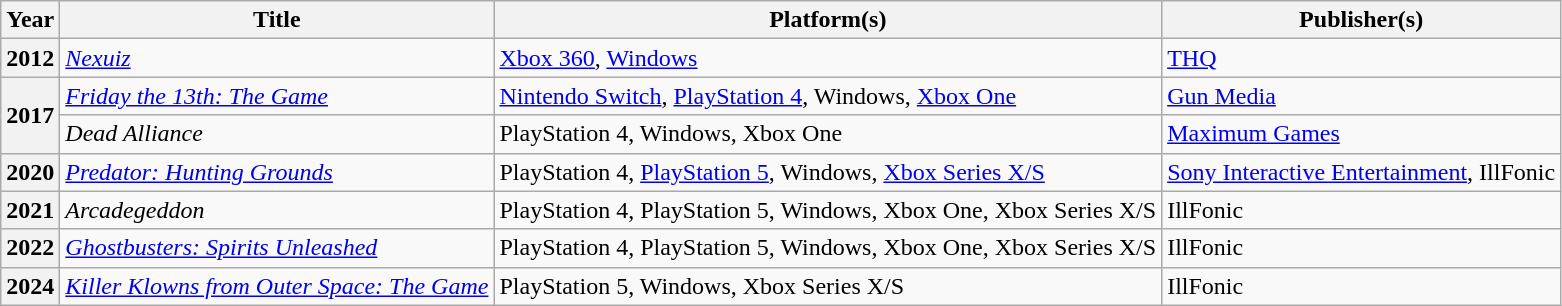<table class="wikitable sortable plainrowheaders">
<tr>
<th scope="col">Year</th>
<th scope="col">Title</th>
<th scope="col">Platform(s)</th>
<th scope="col">Publisher(s)</th>
</tr>
<tr>
<th scope="row">2012</th>
<td><em><a href='#'>Nexuiz</a></em></td>
<td><a href='#'>Xbox 360</a>, <a href='#'>Windows</a></td>
<td><a href='#'>THQ</a></td>
</tr>
<tr>
<th scope="row" rowspan="2">2017</th>
<td><em><a href='#'>Friday the 13th: The Game</a></em></td>
<td><a href='#'>Nintendo Switch</a>, <a href='#'>PlayStation 4</a>, Windows, <a href='#'>Xbox One</a></td>
<td><a href='#'>Gun Media</a></td>
</tr>
<tr>
<td><em>Dead Alliance</em></td>
<td>PlayStation 4, Windows, Xbox One</td>
<td><a href='#'>Maximum Games</a></td>
</tr>
<tr>
<th scope="row">2020</th>
<td><em><a href='#'>Predator: Hunting Grounds</a></em></td>
<td>PlayStation 4, <a href='#'>PlayStation 5</a>, Windows, <a href='#'>Xbox Series X/S</a></td>
<td><a href='#'>Sony Interactive Entertainment</a>, IllFonic</td>
</tr>
<tr>
<th scope="row">2021</th>
<td><em>Arcadegeddon</em></td>
<td>PlayStation 4, PlayStation 5, Windows, Xbox One, Xbox Series X/S</td>
<td>IllFonic</td>
</tr>
<tr>
<th scope="row">2022</th>
<td><em><a href='#'>Ghostbusters: Spirits Unleashed</a></em></td>
<td>PlayStation 4, PlayStation 5, Windows, Xbox One, Xbox Series X/S</td>
<td>IllFonic</td>
</tr>
<tr>
<th scope="row">2024</th>
<td><em><a href='#'>Killer Klowns from Outer Space: The Game</a></em></td>
<td>PlayStation 5, Windows, Xbox Series X/S</td>
<td>IllFonic</td>
</tr>
</table>
